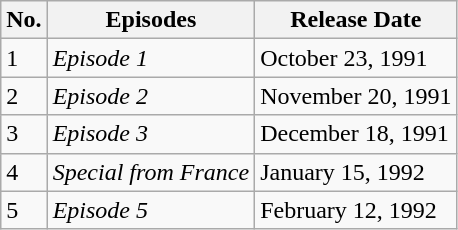<table class="wikitable">
<tr>
<th>No.</th>
<th>Episodes</th>
<th>Release Date</th>
</tr>
<tr>
<td>1</td>
<td><em>Episode 1</em></td>
<td>October 23, 1991</td>
</tr>
<tr>
<td>2</td>
<td><em>Episode 2</em></td>
<td>November 20, 1991</td>
</tr>
<tr>
<td>3</td>
<td><em>Episode 3</em></td>
<td>December 18, 1991</td>
</tr>
<tr>
<td>4</td>
<td><em>Special from France</em></td>
<td>January 15, 1992</td>
</tr>
<tr>
<td>5</td>
<td><em>Episode 5</em></td>
<td>February 12, 1992</td>
</tr>
</table>
